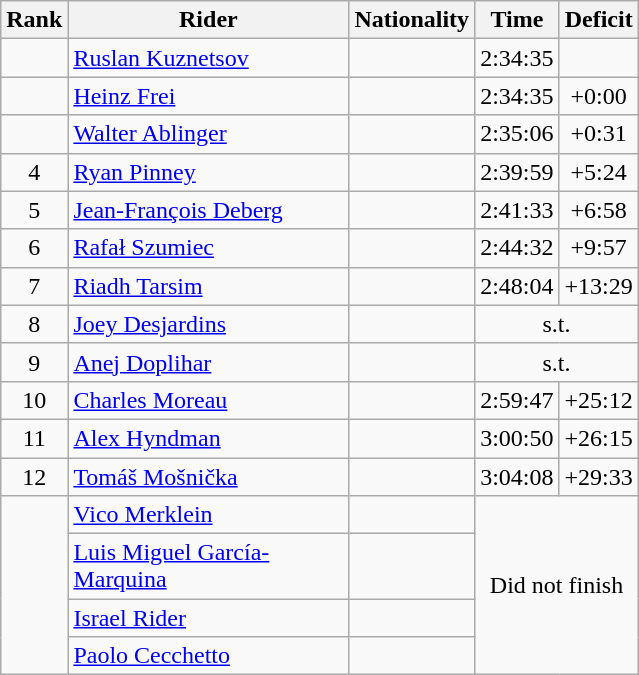<table class="wikitable sortable" style="text-align:center">
<tr>
<th width=20>Rank</th>
<th width=180>Rider</th>
<th>Nationality</th>
<th>Time</th>
<th>Deficit</th>
</tr>
<tr>
<td></td>
<td align=left><a href='#'>Ruslan Kuznetsov</a></td>
<td align=left></td>
<td>2:34:35</td>
<td></td>
</tr>
<tr>
<td></td>
<td align=left><a href='#'>Heinz Frei</a></td>
<td align=left></td>
<td>2:34:35</td>
<td>+0:00</td>
</tr>
<tr>
<td></td>
<td align=left><a href='#'>Walter Ablinger</a></td>
<td align=left></td>
<td>2:35:06</td>
<td>+0:31</td>
</tr>
<tr>
<td>4</td>
<td align=left><a href='#'>Ryan Pinney</a></td>
<td align=left></td>
<td>2:39:59</td>
<td>+5:24</td>
</tr>
<tr>
<td>5</td>
<td align=left><a href='#'>Jean-François Deberg</a></td>
<td align=left></td>
<td>2:41:33</td>
<td>+6:58</td>
</tr>
<tr>
<td>6</td>
<td align=left><a href='#'>Rafał Szumiec</a></td>
<td align=left></td>
<td>2:44:32</td>
<td>+9:57</td>
</tr>
<tr>
<td>7</td>
<td align=left><a href='#'>Riadh Tarsim</a></td>
<td align=left></td>
<td>2:48:04</td>
<td>+13:29</td>
</tr>
<tr>
<td>8</td>
<td align=left><a href='#'>Joey Desjardins</a></td>
<td align=left></td>
<td colspan=2>s.t.</td>
</tr>
<tr>
<td>9</td>
<td align=left><a href='#'>Anej Doplihar</a></td>
<td align=left></td>
<td colspan=2>s.t.</td>
</tr>
<tr>
<td>10</td>
<td align=left><a href='#'>Charles Moreau</a></td>
<td align=left></td>
<td>2:59:47</td>
<td>+25:12</td>
</tr>
<tr>
<td>11</td>
<td align=left><a href='#'>Alex Hyndman</a></td>
<td align=left></td>
<td>3:00:50</td>
<td>+26:15</td>
</tr>
<tr>
<td>12</td>
<td align=left><a href='#'>Tomáš Mošnička</a></td>
<td align=left></td>
<td>3:04:08</td>
<td>+29:33</td>
</tr>
<tr>
<td rowspan=4></td>
<td align=left><a href='#'>Vico Merklein</a></td>
<td align=left></td>
<td colspan=2 rowspan=4>Did not finish</td>
</tr>
<tr>
<td align=left><a href='#'>Luis Miguel García-Marquina</a></td>
<td align=left></td>
</tr>
<tr>
<td align=left><a href='#'>Israel Rider</a></td>
<td align=left></td>
</tr>
<tr>
<td align=left><a href='#'>Paolo Cecchetto</a></td>
<td align=left></td>
</tr>
</table>
